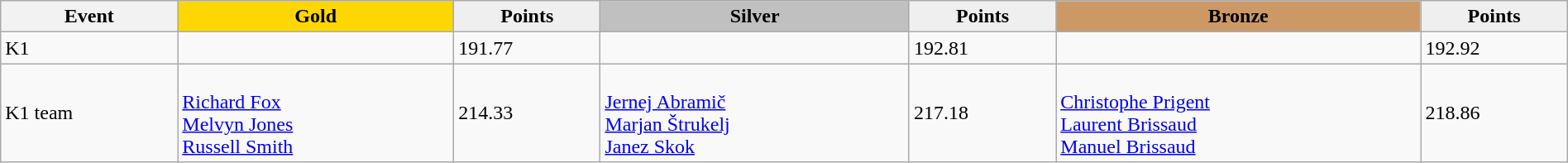<table class="wikitable" width=100%>
<tr>
<th>Event</th>
<td align=center bgcolor="gold"><strong>Gold</strong></td>
<td align=center bgcolor="EFEFEF"><strong>Points</strong></td>
<td align=center bgcolor="silver"><strong>Silver</strong></td>
<td align=center bgcolor="EFEFEF"><strong>Points</strong></td>
<td align=center bgcolor="CC9966"><strong>Bronze</strong></td>
<td align=center bgcolor="EFEFEF"><strong>Points</strong></td>
</tr>
<tr>
<td>K1</td>
<td></td>
<td>191.77</td>
<td></td>
<td>192.81</td>
<td></td>
<td>192.92</td>
</tr>
<tr>
<td>K1 team</td>
<td><br><a href='#'>Richard Fox</a><br><a href='#'>Melvyn Jones</a><br><a href='#'>Russell Smith</a></td>
<td>214.33</td>
<td><br><a href='#'>Jernej Abramič</a><br><a href='#'>Marjan Štrukelj</a><br><a href='#'>Janez Skok</a></td>
<td>217.18</td>
<td><br><a href='#'>Christophe Prigent</a><br><a href='#'>Laurent Brissaud</a><br><a href='#'>Manuel Brissaud</a></td>
<td>218.86</td>
</tr>
</table>
